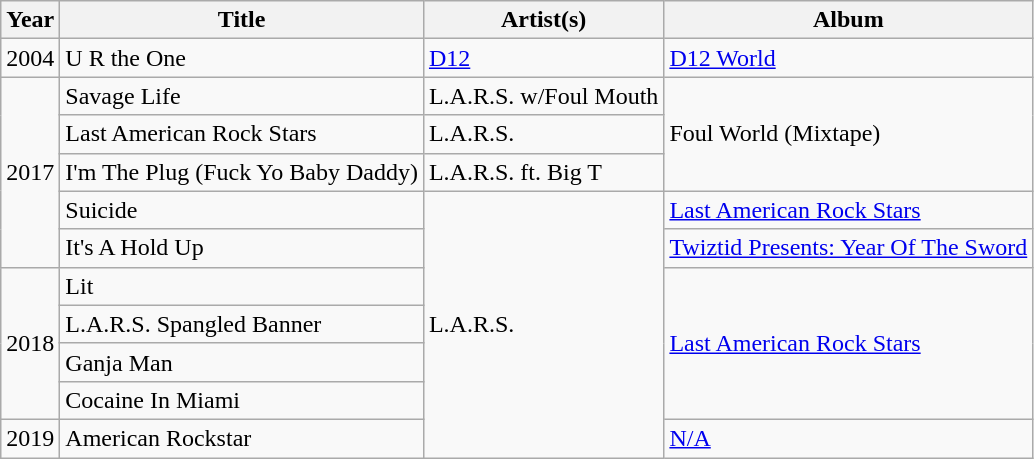<table class="wikitable">
<tr>
<th>Year</th>
<th>Title</th>
<th>Artist(s)</th>
<th>Album</th>
</tr>
<tr>
<td>2004</td>
<td>U R the One</td>
<td><a href='#'>D12</a></td>
<td><a href='#'>D12 World</a></td>
</tr>
<tr>
<td rowspan="5">2017</td>
<td>Savage Life</td>
<td>L.A.R.S. w/Foul Mouth</td>
<td rowspan="3">Foul World (Mixtape)</td>
</tr>
<tr>
<td>Last American Rock Stars</td>
<td>L.A.R.S.</td>
</tr>
<tr>
<td>I'm The Plug (Fuck Yo Baby Daddy)</td>
<td>L.A.R.S. ft. Big T</td>
</tr>
<tr>
<td>Suicide</td>
<td rowspan="7">L.A.R.S.</td>
<td><a href='#'>Last American Rock Stars</a></td>
</tr>
<tr>
<td>It's A Hold Up</td>
<td><a href='#'>Twiztid Presents: Year Of The Sword</a></td>
</tr>
<tr>
<td rowspan="4">2018</td>
<td>Lit</td>
<td rowspan="4"><a href='#'>Last American Rock Stars</a></td>
</tr>
<tr>
<td>L.A.R.S. Spangled Banner</td>
</tr>
<tr>
<td>Ganja Man</td>
</tr>
<tr>
<td>Cocaine In Miami</td>
</tr>
<tr>
<td rowspan="1">2019</td>
<td>American Rockstar</td>
<td rowspan="1"><a href='#'>N/A</a></td>
</tr>
</table>
